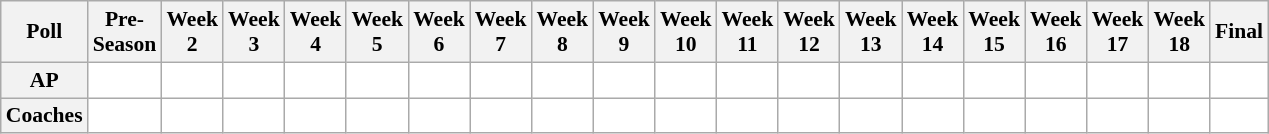<table class="wikitable" style="white-space:nowrap;font-size:90%">
<tr>
<th>Poll</th>
<th>Pre-<br>Season</th>
<th>Week<br>2</th>
<th>Week<br>3</th>
<th>Week<br>4</th>
<th>Week<br>5</th>
<th>Week<br>6</th>
<th>Week<br>7</th>
<th>Week<br>8</th>
<th>Week<br>9</th>
<th>Week<br>10</th>
<th>Week<br>11</th>
<th>Week<br>12</th>
<th>Week<br>13</th>
<th>Week<br>14</th>
<th>Week<br>15</th>
<th>Week<br>16</th>
<th>Week<br>17</th>
<th>Week<br>18</th>
<th>Final</th>
</tr>
<tr style="text-align:center;">
<th>AP</th>
<td style="background:#FFFFFF;"></td>
<td style="background:#FFFFFF;"></td>
<td style="background:#FFFFFF;"></td>
<td style="background:#FFFFFF;"></td>
<td style="background:#FFFFFF;"></td>
<td style="background:#FFFFFF;"></td>
<td style="background:#FFFFFF;"></td>
<td style="background:#FFFFFF;"></td>
<td style="background:#FFFFFF;"></td>
<td style="background:#FFFFFF;"></td>
<td style="background:#FFFFFF;"></td>
<td style="background:#FFFFFF;"></td>
<td style="background:#FFFFFF;"></td>
<td style="background:#FFFFFF;"></td>
<td style="background:#FFFFFF;"></td>
<td style="background:#FFFFFF;"></td>
<td style="background:#FFFFFF;"></td>
<td style="background:#FFFFFF;"></td>
<td style="background:#FFFFFF;"></td>
</tr>
<tr style="text-align:center;">
<th>Coaches</th>
<td style="background:#FFFFFF;"></td>
<td style="background:#FFFFFF;"></td>
<td style="background:#FFFFFF;"></td>
<td style="background:#FFFFFF;"></td>
<td style="background:#FFFFFF;"></td>
<td style="background:#FFFFFF;"></td>
<td style="background:#FFFFFF;"></td>
<td style="background:#FFFFFF;"></td>
<td style="background:#FFFFFF;"></td>
<td style="background:#FFFFFF;"></td>
<td style="background:#FFFFFF;"></td>
<td style="background:#FFFFFF;"></td>
<td style="background:#FFFFFF;"></td>
<td style="background:#FFFFFF;"></td>
<td style="background:#FFFFFF;"></td>
<td style="background:#FFFFFF;"></td>
<td style="background:#FFFFFF;"></td>
<td style="background:#FFFFFF;"></td>
<td style="background:#FFFFFF;"></td>
</tr>
</table>
